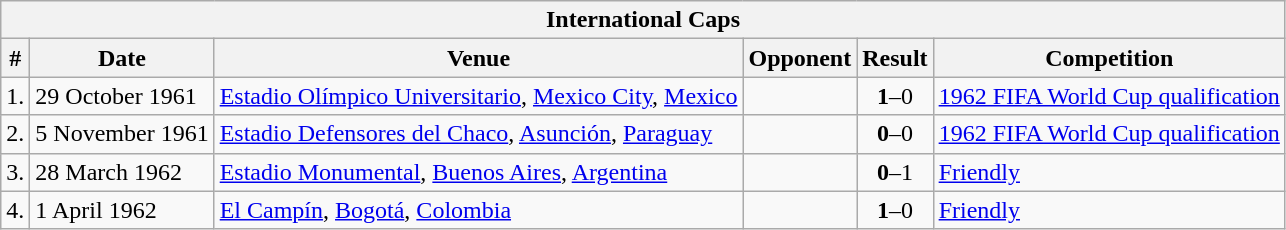<table class="wikitable">
<tr>
<th colspan="7"><strong> International Caps </strong></th>
</tr>
<tr>
<th>#</th>
<th>Date</th>
<th>Venue</th>
<th>Opponent</th>
<th>Result</th>
<th>Competition</th>
</tr>
<tr>
<td>1.</td>
<td>29 October 1961</td>
<td><a href='#'>Estadio Olímpico Universitario</a>, <a href='#'>Mexico City</a>, <a href='#'>Mexico</a></td>
<td></td>
<td align=center><strong>1</strong>–0</td>
<td><a href='#'>1962 FIFA World Cup qualification</a></td>
</tr>
<tr>
<td>2.</td>
<td>5 November 1961</td>
<td><a href='#'>Estadio Defensores del Chaco</a>, <a href='#'>Asunción</a>, <a href='#'>Paraguay</a></td>
<td></td>
<td align=center><strong>0</strong>–0</td>
<td><a href='#'>1962 FIFA World Cup qualification</a></td>
</tr>
<tr>
<td>3.</td>
<td>28 March 1962</td>
<td><a href='#'>Estadio Monumental</a>, <a href='#'>Buenos Aires</a>, <a href='#'>Argentina</a></td>
<td></td>
<td align=center><strong>0</strong>–1</td>
<td><a href='#'>Friendly</a></td>
</tr>
<tr>
<td>4.</td>
<td>1 April 1962</td>
<td><a href='#'>El Campín</a>, <a href='#'>Bogotá</a>, <a href='#'>Colombia</a></td>
<td></td>
<td align=center><strong>1</strong>–0</td>
<td><a href='#'>Friendly</a></td>
</tr>
</table>
